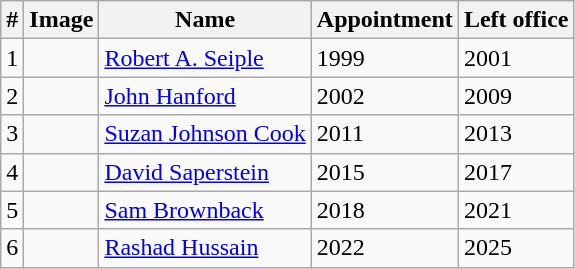<table class="wikitable">
<tr>
<th>#</th>
<th>Image</th>
<th>Name</th>
<th>Appointment</th>
<th>Left office</th>
</tr>
<tr>
<td>1</td>
<td></td>
<td><a href='#'>Robert A. Seiple</a></td>
<td>1999</td>
<td>2001</td>
</tr>
<tr>
<td>2</td>
<td></td>
<td><a href='#'>John Hanford</a></td>
<td>2002</td>
<td>2009</td>
</tr>
<tr>
<td>3</td>
<td></td>
<td><a href='#'>Suzan Johnson Cook</a></td>
<td>2011</td>
<td>2013</td>
</tr>
<tr>
<td>4</td>
<td></td>
<td><a href='#'>David Saperstein</a></td>
<td>2015</td>
<td>2017</td>
</tr>
<tr>
<td>5</td>
<td></td>
<td><a href='#'>Sam Brownback</a></td>
<td>2018</td>
<td>2021</td>
</tr>
<tr>
<td>6</td>
<td></td>
<td><a href='#'>Rashad Hussain</a></td>
<td>2022</td>
<td>2025</td>
</tr>
</table>
